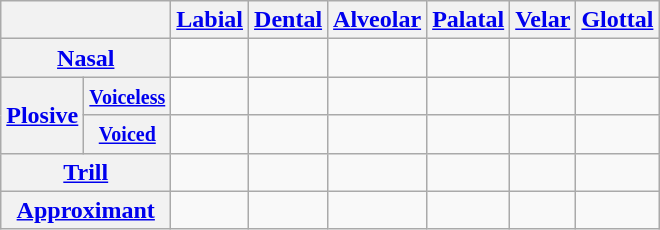<table class="wikitable" style="text-align:center;">
<tr>
<th colspan="2"></th>
<th><a href='#'>Labial</a></th>
<th><a href='#'>Dental</a></th>
<th><a href='#'>Alveolar</a></th>
<th><a href='#'>Palatal</a></th>
<th><a href='#'>Velar</a></th>
<th><a href='#'>Glottal</a></th>
</tr>
<tr>
<th colspan="2"><a href='#'>Nasal</a></th>
<td></td>
<td></td>
<td></td>
<td></td>
<td></td>
<td></td>
</tr>
<tr>
<th rowspan="2"><a href='#'>Plosive</a></th>
<th><small><a href='#'>Voiceless</a></small></th>
<td></td>
<td></td>
<td></td>
<td></td>
<td></td>
<td></td>
</tr>
<tr>
<th><small><a href='#'>Voiced</a></small></th>
<td></td>
<td></td>
<td></td>
<td></td>
<td></td>
<td></td>
</tr>
<tr>
<th colspan="2"><a href='#'>Trill</a></th>
<td></td>
<td></td>
<td></td>
<td></td>
<td></td>
<td></td>
</tr>
<tr>
<th colspan="2"><a href='#'>Approximant</a></th>
<td></td>
<td></td>
<td></td>
<td></td>
<td></td>
<td></td>
</tr>
</table>
